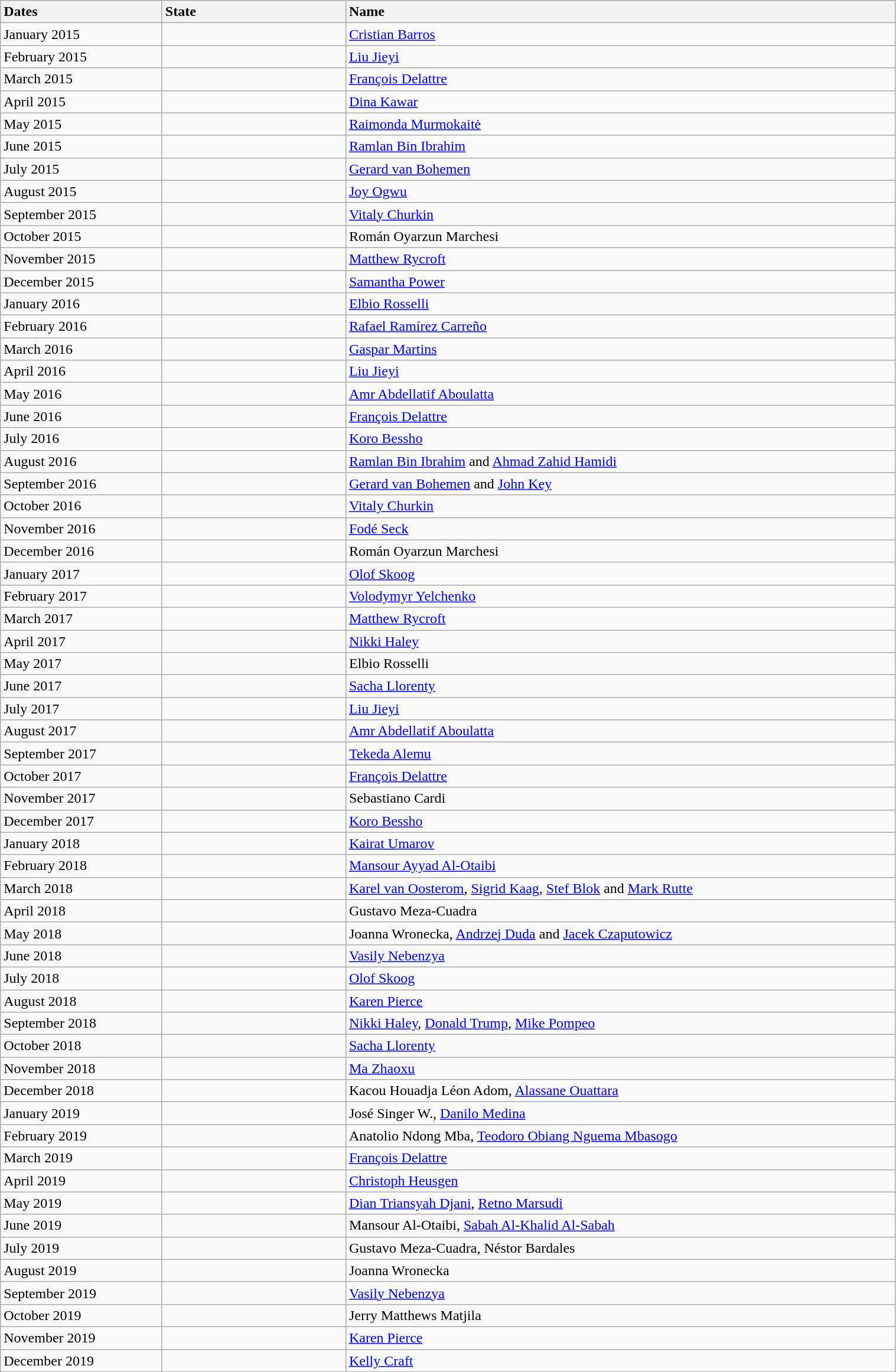<table class="wikitable" width="80%">
<tr>
<th style="text-align:left;width:175px">Dates</th>
<th style="text-align:left;width:200px">State</th>
<th style="text-align:left;">Name</th>
</tr>
<tr>
<td>January 2015</td>
<td></td>
<td><a href='#'>Cristian Barros</a></td>
</tr>
<tr>
<td>February 2015</td>
<td></td>
<td><a href='#'>Liu Jieyi</a></td>
</tr>
<tr>
<td>March 2015</td>
<td></td>
<td><a href='#'>François Delattre</a></td>
</tr>
<tr>
<td>April 2015</td>
<td></td>
<td><a href='#'>Dina Kawar</a></td>
</tr>
<tr>
<td>May 2015</td>
<td></td>
<td><a href='#'>Raimonda Murmokaitė</a></td>
</tr>
<tr>
<td>June 2015</td>
<td></td>
<td><a href='#'>Ramlan Bin Ibrahim</a></td>
</tr>
<tr>
<td>July 2015</td>
<td></td>
<td><a href='#'>Gerard van Bohemen</a></td>
</tr>
<tr>
<td>August 2015</td>
<td></td>
<td><a href='#'>Joy Ogwu</a></td>
</tr>
<tr>
<td>September 2015</td>
<td></td>
<td><a href='#'>Vitaly Churkin</a></td>
</tr>
<tr>
<td>October 2015</td>
<td></td>
<td>Román Oyarzun Marchesi</td>
</tr>
<tr>
<td>November 2015</td>
<td></td>
<td><a href='#'>Matthew Rycroft</a></td>
</tr>
<tr>
<td>December 2015</td>
<td></td>
<td><a href='#'>Samantha Power</a></td>
</tr>
<tr>
<td>January 2016</td>
<td></td>
<td><a href='#'>Elbio Rosselli</a></td>
</tr>
<tr>
<td>February 2016</td>
<td></td>
<td><a href='#'>Rafael Ramírez Carreño</a></td>
</tr>
<tr>
<td>March 2016</td>
<td></td>
<td><a href='#'>Gaspar Martins</a></td>
</tr>
<tr>
<td>April 2016</td>
<td></td>
<td><a href='#'>Liu Jieyi</a></td>
</tr>
<tr>
<td>May 2016</td>
<td></td>
<td><a href='#'>Amr Abdellatif Aboulatta</a></td>
</tr>
<tr>
<td>June 2016</td>
<td></td>
<td><a href='#'>François Delattre</a></td>
</tr>
<tr>
<td>July 2016</td>
<td></td>
<td><a href='#'>Koro Bessho</a></td>
</tr>
<tr>
<td>August 2016</td>
<td></td>
<td><a href='#'>Ramlan Bin Ibrahim</a> and <a href='#'>Ahmad Zahid Hamidi</a></td>
</tr>
<tr>
<td>September 2016</td>
<td></td>
<td><a href='#'>Gerard van Bohemen</a> and <a href='#'>John Key</a></td>
</tr>
<tr>
<td>October 2016</td>
<td></td>
<td><a href='#'>Vitaly Churkin</a></td>
</tr>
<tr>
<td>November 2016</td>
<td></td>
<td><a href='#'>Fodé Seck</a></td>
</tr>
<tr>
<td>December 2016</td>
<td></td>
<td>Román Oyarzun Marchesi</td>
</tr>
<tr>
<td>January 2017</td>
<td></td>
<td><a href='#'>Olof Skoog</a></td>
</tr>
<tr>
<td>February 2017</td>
<td></td>
<td><a href='#'>Volodymyr Yelchenko</a></td>
</tr>
<tr>
<td>March 2017</td>
<td></td>
<td><a href='#'>Matthew Rycroft</a></td>
</tr>
<tr>
<td>April 2017</td>
<td></td>
<td><a href='#'>Nikki Haley</a></td>
</tr>
<tr>
<td>May 2017</td>
<td></td>
<td>Elbio Rosselli</td>
</tr>
<tr>
<td>June 2017</td>
<td></td>
<td><a href='#'>Sacha Llorenty</a></td>
</tr>
<tr>
<td>July 2017</td>
<td></td>
<td><a href='#'>Liu Jieyi</a></td>
</tr>
<tr>
<td>August 2017</td>
<td></td>
<td><a href='#'>Amr Abdellatif Aboulatta</a></td>
</tr>
<tr>
<td>September 2017</td>
<td></td>
<td><a href='#'>Tekeda Alemu</a></td>
</tr>
<tr>
<td>October 2017</td>
<td></td>
<td><a href='#'>François Delattre</a></td>
</tr>
<tr>
<td>November 2017</td>
<td></td>
<td>Sebastiano Cardi</td>
</tr>
<tr>
<td>December 2017</td>
<td></td>
<td><a href='#'>Koro Bessho</a></td>
</tr>
<tr>
<td>January 2018</td>
<td></td>
<td><a href='#'>Kairat Umarov</a></td>
</tr>
<tr>
<td>February 2018</td>
<td></td>
<td><a href='#'>Mansour Ayyad Al-Otaibi</a></td>
</tr>
<tr>
<td>March 2018</td>
<td></td>
<td><a href='#'>Karel van Oosterom</a>, <a href='#'>Sigrid Kaag</a>, <a href='#'>Stef Blok</a> and <a href='#'>Mark Rutte</a></td>
</tr>
<tr>
<td>April 2018</td>
<td></td>
<td>Gustavo Meza-Cuadra</td>
</tr>
<tr>
<td>May 2018</td>
<td></td>
<td>Joanna Wronecka, <a href='#'>Andrzej Duda</a> and <a href='#'>Jacek Czaputowicz</a></td>
</tr>
<tr>
<td>June 2018</td>
<td></td>
<td><a href='#'>Vasily Nebenzya</a></td>
</tr>
<tr>
<td>July 2018</td>
<td></td>
<td><a href='#'>Olof Skoog</a></td>
</tr>
<tr>
<td>August 2018</td>
<td></td>
<td><a href='#'>Karen Pierce</a></td>
</tr>
<tr>
<td>September 2018</td>
<td></td>
<td><a href='#'>Nikki Haley</a>, <a href='#'>Donald Trump</a>, <a href='#'>Mike Pompeo</a></td>
</tr>
<tr>
<td>October 2018</td>
<td></td>
<td><a href='#'>Sacha Llorenty</a></td>
</tr>
<tr>
<td>November 2018</td>
<td></td>
<td><a href='#'>Ma Zhaoxu</a></td>
</tr>
<tr>
<td>December 2018</td>
<td></td>
<td>Kacou Houadja Léon Adom, <a href='#'>Alassane Ouattara</a></td>
</tr>
<tr>
<td>January 2019</td>
<td></td>
<td>José Singer W., <a href='#'>Danilo Medina</a></td>
</tr>
<tr>
<td>February 2019</td>
<td></td>
<td>Anatolio Ndong Mba, <a href='#'>Teodoro Obiang Nguema Mbasogo</a></td>
</tr>
<tr>
<td>March 2019</td>
<td></td>
<td><a href='#'>François Delattre</a></td>
</tr>
<tr>
<td>April 2019</td>
<td></td>
<td><a href='#'>Christoph Heusgen</a></td>
</tr>
<tr>
<td>May 2019</td>
<td></td>
<td><a href='#'>Dian Triansyah Djani</a>, <a href='#'>Retno Marsudi</a></td>
</tr>
<tr>
<td>June 2019</td>
<td></td>
<td>Mansour Al-Otaibi, <a href='#'>Sabah Al-Khalid Al-Sabah</a></td>
</tr>
<tr>
<td>July 2019</td>
<td></td>
<td>Gustavo Meza-Cuadra, Néstor Bardales</td>
</tr>
<tr>
<td>August 2019</td>
<td></td>
<td>Joanna Wronecka</td>
</tr>
<tr>
<td>September 2019</td>
<td></td>
<td><a href='#'>Vasily Nebenzya</a></td>
</tr>
<tr>
<td>October 2019</td>
<td></td>
<td>Jerry Matthews Matjila</td>
</tr>
<tr>
<td>November 2019</td>
<td></td>
<td><a href='#'>Karen Pierce</a></td>
</tr>
<tr>
<td>December 2019</td>
<td></td>
<td><a href='#'>Kelly Craft</a></td>
</tr>
</table>
